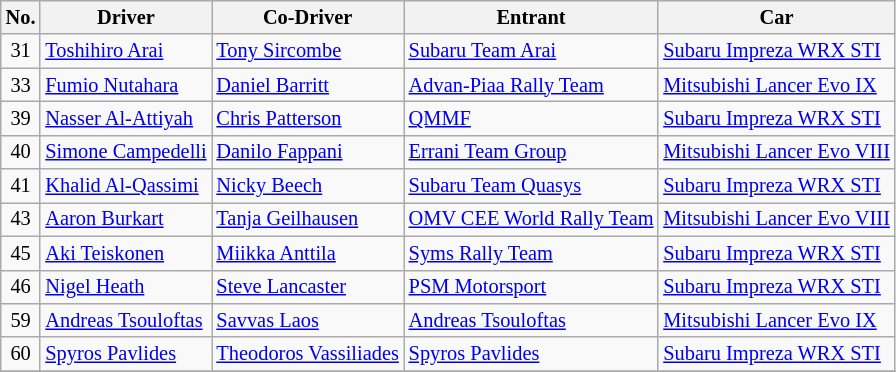<table class="wikitable" style="font-size: 85%;">
<tr>
<th>No.</th>
<th>Driver</th>
<th>Co-Driver</th>
<th>Entrant</th>
<th>Car</th>
</tr>
<tr>
<td align="center">31</td>
<td> <a href='#'>Toshihiro Arai</a></td>
<td> <a href='#'>Tony Sircombe</a></td>
<td> <a href='#'>Subaru Team Arai</a></td>
<td><a href='#'>Subaru Impreza WRX STI</a></td>
</tr>
<tr>
<td align="center">33</td>
<td> <a href='#'>Fumio Nutahara</a></td>
<td> <a href='#'>Daniel Barritt</a></td>
<td> <a href='#'>Advan-Piaa Rally Team</a></td>
<td><a href='#'>Mitsubishi Lancer Evo IX</a></td>
</tr>
<tr>
<td align="center">39</td>
<td> <a href='#'>Nasser Al-Attiyah</a></td>
<td> <a href='#'>Chris Patterson</a></td>
<td> <a href='#'>QMMF</a></td>
<td><a href='#'>Subaru Impreza WRX STI</a></td>
</tr>
<tr>
<td align="center">40</td>
<td> <a href='#'>Simone Campedelli</a></td>
<td> <a href='#'>Danilo Fappani</a></td>
<td> <a href='#'>Errani Team Group</a></td>
<td><a href='#'>Mitsubishi Lancer Evo VIII</a></td>
</tr>
<tr>
<td align="center">41</td>
<td> <a href='#'>Khalid Al-Qassimi</a></td>
<td> <a href='#'>Nicky Beech</a></td>
<td> <a href='#'>Subaru Team Quasys</a></td>
<td><a href='#'>Subaru Impreza WRX STI</a></td>
</tr>
<tr>
<td align="center">43</td>
<td> <a href='#'>Aaron Burkart</a></td>
<td> <a href='#'>Tanja Geilhausen</a></td>
<td> <a href='#'>OMV CEE World Rally Team</a></td>
<td><a href='#'>Mitsubishi Lancer Evo VIII</a></td>
</tr>
<tr>
<td align="center">45</td>
<td> <a href='#'>Aki Teiskonen</a></td>
<td> <a href='#'>Miikka Anttila</a></td>
<td> <a href='#'>Syms Rally Team</a></td>
<td><a href='#'>Subaru Impreza WRX STI</a></td>
</tr>
<tr>
<td align="center">46</td>
<td> <a href='#'>Nigel Heath</a></td>
<td> <a href='#'>Steve Lancaster</a></td>
<td> <a href='#'>PSM Motorsport</a></td>
<td><a href='#'>Subaru Impreza WRX STI</a></td>
</tr>
<tr>
<td align="center">59</td>
<td> <a href='#'>Andreas Tsouloftas</a></td>
<td> <a href='#'>Savvas Laos</a></td>
<td> <a href='#'>Andreas Tsouloftas</a></td>
<td><a href='#'>Mitsubishi Lancer Evo IX</a></td>
</tr>
<tr>
<td align="center">60</td>
<td> <a href='#'>Spyros Pavlides</a></td>
<td> <a href='#'>Theodoros Vassiliades</a></td>
<td> <a href='#'>Spyros Pavlides</a></td>
<td><a href='#'>Subaru Impreza WRX STI</a></td>
</tr>
<tr>
</tr>
</table>
